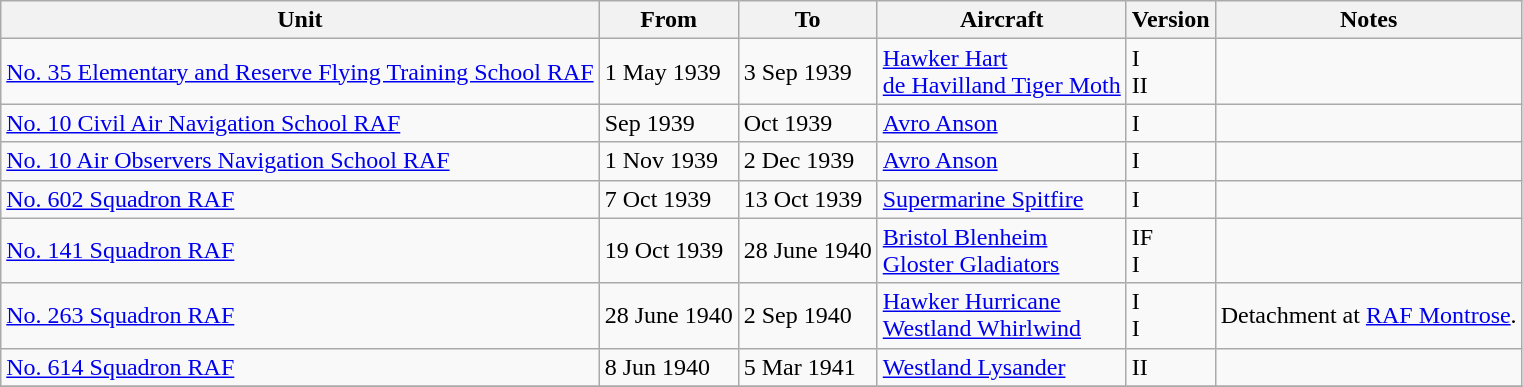<table class="wikitable">
<tr>
<th>Unit</th>
<th>From</th>
<th>To</th>
<th>Aircraft</th>
<th>Version</th>
<th>Notes</th>
</tr>
<tr>
<td><a href='#'>No. 35 Elementary and Reserve Flying Training School RAF</a></td>
<td>1 May 1939</td>
<td>3 Sep 1939</td>
<td><a href='#'>Hawker Hart</a><br><a href='#'>de Havilland Tiger Moth</a></td>
<td>I<br>II</td>
<td></td>
</tr>
<tr>
<td><a href='#'>No. 10 Civil Air Navigation School RAF</a></td>
<td>Sep 1939</td>
<td>Oct 1939</td>
<td><a href='#'>Avro Anson</a></td>
<td>I</td>
<td></td>
</tr>
<tr>
<td><a href='#'>No. 10 Air Observers Navigation School RAF</a></td>
<td>1 Nov 1939</td>
<td>2 Dec 1939</td>
<td><a href='#'>Avro Anson</a></td>
<td>I</td>
<td></td>
</tr>
<tr>
<td><a href='#'>No. 602 Squadron RAF</a></td>
<td>7 Oct 1939</td>
<td>13 Oct 1939</td>
<td><a href='#'>Supermarine Spitfire</a></td>
<td>I</td>
<td></td>
</tr>
<tr>
<td><a href='#'>No. 141 Squadron RAF</a></td>
<td>19 Oct 1939</td>
<td>28 June 1940</td>
<td><a href='#'>Bristol Blenheim</a><br><a href='#'>Gloster Gladiators</a></td>
<td>IF<br>I</td>
<td></td>
</tr>
<tr>
<td><a href='#'>No. 263 Squadron RAF</a></td>
<td>28 June 1940</td>
<td>2 Sep 1940</td>
<td><a href='#'>Hawker Hurricane</a><br><a href='#'>Westland Whirlwind</a></td>
<td>I<br>I</td>
<td>Detachment at <a href='#'>RAF Montrose</a>.</td>
</tr>
<tr>
<td><a href='#'>No. 614 Squadron RAF</a></td>
<td>8 Jun 1940</td>
<td>5 Mar 1941</td>
<td><a href='#'>Westland Lysander</a></td>
<td>II</td>
<td></td>
</tr>
<tr>
</tr>
</table>
